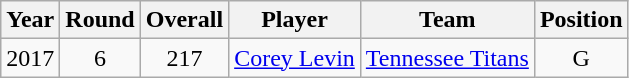<table class="wikitable sortable" style="text-align: center;">
<tr>
<th>Year</th>
<th>Round</th>
<th>Overall</th>
<th>Player</th>
<th>Team</th>
<th>Position</th>
</tr>
<tr>
<td rowspan="4">2017</td>
<td>6</td>
<td>217</td>
<td><a href='#'>Corey Levin</a></td>
<td><a href='#'>Tennessee Titans</a></td>
<td>G</td>
</tr>
</table>
